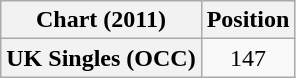<table class="wikitable plainrowheaders" style="text-align:center">
<tr>
<th scope="col">Chart (2011)</th>
<th scope="col">Position</th>
</tr>
<tr>
<th scope="row">UK Singles (OCC)</th>
<td>147</td>
</tr>
</table>
